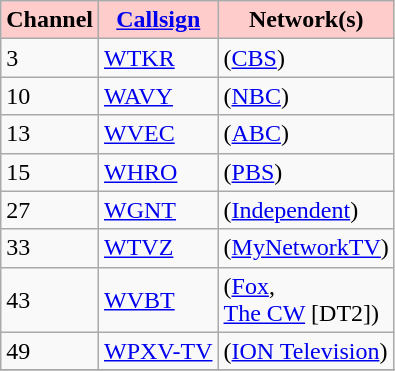<table class="wikitable">
<tr>
<th style="background:#ffcccc;">Channel</th>
<th style="background:#ffcccc;"><a href='#'>Callsign</a></th>
<th style="background:#ffcccc;">Network(s)</th>
</tr>
<tr>
<td>3</td>
<td><a href='#'>WTKR</a></td>
<td>(<a href='#'>CBS</a>)</td>
</tr>
<tr>
<td>10</td>
<td><a href='#'>WAVY</a></td>
<td>(<a href='#'>NBC</a>)</td>
</tr>
<tr>
<td>13</td>
<td><a href='#'>WVEC</a></td>
<td>(<a href='#'>ABC</a>)</td>
</tr>
<tr>
<td>15</td>
<td><a href='#'>WHRO</a></td>
<td>(<a href='#'>PBS</a>)</td>
</tr>
<tr>
<td>27</td>
<td><a href='#'>WGNT</a></td>
<td>(<a href='#'>Independent</a>)</td>
</tr>
<tr>
<td>33</td>
<td><a href='#'>WTVZ</a></td>
<td>(<a href='#'>MyNetworkTV</a>)</td>
</tr>
<tr>
<td>43</td>
<td><a href='#'>WVBT</a></td>
<td>(<a href='#'>Fox</a>,<br><a href='#'>The CW</a> [DT2])</td>
</tr>
<tr>
<td>49</td>
<td><a href='#'>WPXV-TV</a></td>
<td>(<a href='#'>ION Television</a>)</td>
</tr>
<tr>
</tr>
</table>
